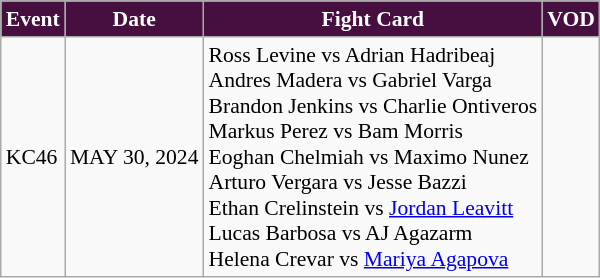<table class="sortable wikitable succession-box" style="font-size:90%;">
<tr>
<th scope="col" style="background:#470f40; color:white;">Event</th>
<th scope="col" style="background:#470f40; color:white;">Date</th>
<th scope="col" style="background:#470f40; color:white;">Fight Card</th>
<th scope="col" style="background:#470f40; color:white;">VOD</th>
</tr>
<tr>
<td>KC46</td>
<td>MAY 30, 2024</td>
<td>Ross Levine vs Adrian Hadribeaj<br>Andres Madera vs Gabriel Varga<br>Brandon Jenkins vs Charlie Ontiveros<br>Markus Perez vs Bam Morris<br>Eoghan Chelmiah vs Maximo Nunez<br>Arturo Vergara vs Jesse Bazzi<br>Ethan Crelinstein vs <a href='#'>Jordan Leavitt</a><br>Lucas Barbosa vs AJ Agazarm<br>Helena Crevar vs <a href='#'>Mariya Agapova</a></td>
<td></td>
</tr>
</table>
